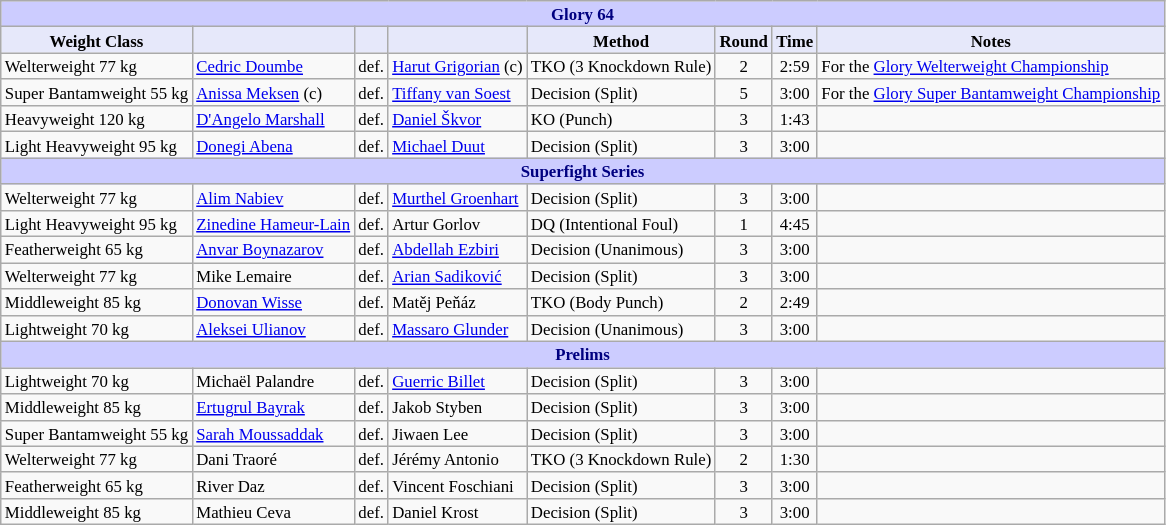<table class="wikitable" style="font-size: 70%;">
<tr>
<th colspan="8" style="background-color: #ccf; color: #000080; text-align: center;"><strong>Glory 64</strong></th>
</tr>
<tr>
<th colspan="1" style="background-color: #E6E8FA; color: #000000; text-align: center;">Weight Class</th>
<th colspan="1" style="background-color: #E6E8FA; color: #000000; text-align: center;"></th>
<th colspan="1" style="background-color: #E6E8FA; color: #000000; text-align: center;"></th>
<th colspan="1" style="background-color: #E6E8FA; color: #000000; text-align: center;"></th>
<th colspan="1" style="background-color: #E6E8FA; color: #000000; text-align: center;">Method</th>
<th colspan="1" style="background-color: #E6E8FA; color: #000000; text-align: center;">Round</th>
<th colspan="1" style="background-color: #E6E8FA; color: #000000; text-align: center;">Time</th>
<th colspan="1" style="background-color: #E6E8FA; color: #000000; text-align: center;">Notes</th>
</tr>
<tr>
<td>Welterweight 77 kg</td>
<td> <a href='#'>Cedric Doumbe</a></td>
<td align=center>def.</td>
<td> <a href='#'>Harut Grigorian</a> (c)</td>
<td>TKO (3 Knockdown Rule)</td>
<td align=center>2</td>
<td align=center>2:59</td>
<td>For the <a href='#'>Glory Welterweight Championship</a></td>
</tr>
<tr>
<td>Super Bantamweight 55 kg</td>
<td> <a href='#'>Anissa Meksen</a> (c)</td>
<td align=center>def.</td>
<td> <a href='#'>Tiffany van Soest</a></td>
<td>Decision (Split)</td>
<td align=center>5</td>
<td align=center>3:00</td>
<td>For the <a href='#'>Glory Super Bantamweight Championship</a></td>
</tr>
<tr>
<td>Heavyweight 120 kg</td>
<td> <a href='#'>D'Angelo Marshall</a></td>
<td align=center>def.</td>
<td> <a href='#'>Daniel Škvor</a></td>
<td>KO (Punch)</td>
<td align=center>3</td>
<td align=center>1:43</td>
<td></td>
</tr>
<tr>
<td>Light Heavyweight 95 kg</td>
<td> <a href='#'>Donegi Abena</a></td>
<td align=center>def.</td>
<td> <a href='#'>Michael Duut</a></td>
<td>Decision (Split)</td>
<td align=center>3</td>
<td align=center>3:00</td>
<td></td>
</tr>
<tr>
<th colspan="8" style="background-color: #ccf; color: #000080; text-align: center;"><strong>Superfight Series</strong></th>
</tr>
<tr>
<td>Welterweight 77 kg</td>
<td> <a href='#'>Alim Nabiev</a></td>
<td align=center>def.</td>
<td> <a href='#'>Murthel Groenhart</a></td>
<td>Decision (Split)</td>
<td align=center>3</td>
<td align=center>3:00</td>
<td></td>
</tr>
<tr>
<td>Light Heavyweight 95 kg</td>
<td> <a href='#'>Zinedine Hameur-Lain</a></td>
<td align=center>def.</td>
<td> Artur Gorlov</td>
<td>DQ (Intentional Foul)</td>
<td align=center>1</td>
<td align=center>4:45</td>
<td></td>
</tr>
<tr>
<td>Featherweight 65 kg</td>
<td> <a href='#'>Anvar Boynazarov</a></td>
<td align=center>def.</td>
<td> <a href='#'>Abdellah Ezbiri</a></td>
<td>Decision (Unanimous)</td>
<td align=center>3</td>
<td align=center>3:00</td>
<td></td>
</tr>
<tr>
<td>Welterweight 77 kg</td>
<td> Mike Lemaire</td>
<td align=center>def.</td>
<td> <a href='#'>Arian Sadiković</a></td>
<td>Decision (Split)</td>
<td align=center>3</td>
<td align=center>3:00</td>
<td></td>
</tr>
<tr>
<td>Middleweight 85 kg</td>
<td> <a href='#'>Donovan Wisse</a></td>
<td align=center>def.</td>
<td> Matěj Peňáz</td>
<td>TKO (Body Punch)</td>
<td align=center>2</td>
<td align=center>2:49</td>
<td></td>
</tr>
<tr>
<td>Lightweight 70 kg</td>
<td> <a href='#'>Aleksei Ulianov</a></td>
<td align=center>def.</td>
<td> <a href='#'>Massaro Glunder</a></td>
<td>Decision (Unanimous)</td>
<td align=center>3</td>
<td align=center>3:00</td>
<td></td>
</tr>
<tr>
<th colspan="8" style="background-color: #ccf; color: #000080; text-align: center;"><strong>Prelims</strong></th>
</tr>
<tr>
<td>Lightweight 70 kg</td>
<td> Michaël Palandre</td>
<td align=center>def.</td>
<td> <a href='#'>Guerric Billet</a></td>
<td>Decision (Split)</td>
<td align=center>3</td>
<td align=center>3:00</td>
<td></td>
</tr>
<tr>
<td>Middleweight 85 kg</td>
<td> <a href='#'>Ertugrul Bayrak</a></td>
<td align=center>def.</td>
<td> Jakob Styben</td>
<td>Decision (Split)</td>
<td align=center>3</td>
<td align=center>3:00</td>
<td></td>
</tr>
<tr>
<td>Super Bantamweight 55 kg</td>
<td> <a href='#'>Sarah Moussaddak</a></td>
<td align=center>def.</td>
<td> Jiwaen Lee</td>
<td>Decision (Split)</td>
<td align=center>3</td>
<td align=center>3:00</td>
<td></td>
</tr>
<tr>
<td>Welterweight 77 kg</td>
<td> Dani Traoré</td>
<td align=center>def.</td>
<td> Jérémy Antonio</td>
<td>TKO (3 Knockdown Rule)</td>
<td align=center>2</td>
<td align=center>1:30</td>
<td></td>
</tr>
<tr>
<td>Featherweight 65 kg</td>
<td> River Daz</td>
<td align=center>def.</td>
<td> Vincent Foschiani</td>
<td>Decision (Split)</td>
<td align=center>3</td>
<td align=center>3:00</td>
<td></td>
</tr>
<tr>
<td>Middleweight 85 kg</td>
<td> Mathieu Ceva</td>
<td align=center>def.</td>
<td> Daniel Krost</td>
<td>Decision (Split)</td>
<td align=center>3</td>
<td align=center>3:00</td>
<td></td>
</tr>
</table>
